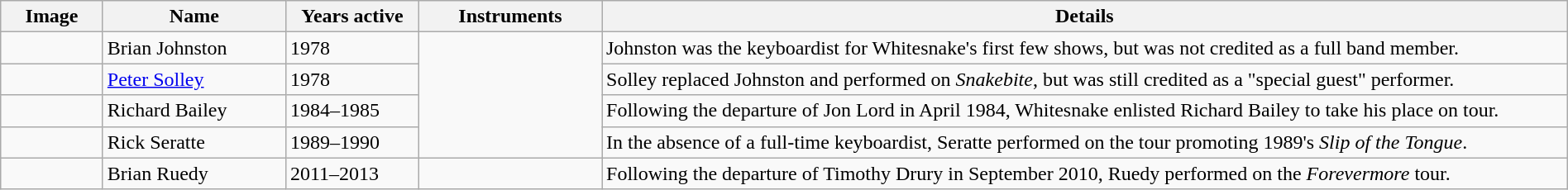<table class="wikitable" border="1" width=100%>
<tr>
<th width="75">Image</th>
<th width="140">Name</th>
<th width="100">Years active</th>
<th width="140">Instruments</th>
<th>Details</th>
</tr>
<tr>
<td></td>
<td>Brian Johnston</td>
<td>1978</td>
<td rowspan="4"></td>
<td>Johnston was the keyboardist for Whitesnake's first few shows, but was not credited as a full band member.</td>
</tr>
<tr>
<td></td>
<td><a href='#'>Peter Solley</a></td>
<td>1978 </td>
<td>Solley replaced Johnston and performed on <em>Snakebite</em>, but was still credited as a "special guest" performer.</td>
</tr>
<tr>
<td></td>
<td>Richard Bailey</td>
<td>1984–1985</td>
<td>Following the departure of Jon Lord in April 1984, Whitesnake enlisted Richard Bailey to take his place on tour.</td>
</tr>
<tr>
<td></td>
<td>Rick Seratte</td>
<td>1989–1990</td>
<td>In the absence of a full-time keyboardist, Seratte performed on the tour promoting 1989's <em>Slip of the Tongue</em>.</td>
</tr>
<tr>
<td></td>
<td>Brian Ruedy</td>
<td>2011–2013</td>
<td></td>
<td>Following the departure of Timothy Drury in September 2010, Ruedy performed on the <em>Forevermore</em> tour.</td>
</tr>
</table>
